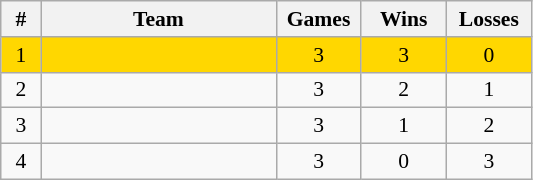<table class=wikitable style="text-align:center; font-size:90%">
<tr>
<th width=20>#</th>
<th width=150>Team</th>
<th width=50>Games</th>
<th width=50>Wins</th>
<th width=50>Losses</th>
</tr>
<tr bgcolor=gold>
<td>1</td>
<td align=left></td>
<td>3</td>
<td>3</td>
<td>0</td>
</tr>
<tr>
<td>2</td>
<td align=left></td>
<td>3</td>
<td>2</td>
<td>1</td>
</tr>
<tr>
<td>3</td>
<td align=left></td>
<td>3</td>
<td>1</td>
<td>2</td>
</tr>
<tr>
<td>4</td>
<td align=left></td>
<td>3</td>
<td>0</td>
<td>3</td>
</tr>
</table>
